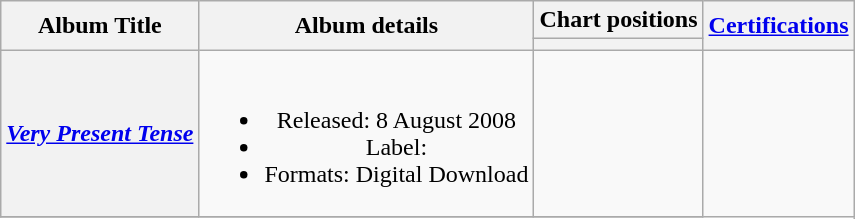<table class="wikitable plainrowheaders" style="text-align:center;">
<tr>
<th scope="col" rowspan="2">Album Title</th>
<th scope="col" rowspan="2">Album details</th>
<th scope="col">Chart positions</th>
<th scope="col" rowspan="2"><a href='#'>Certifications</a></th>
</tr>
<tr>
<th></th>
</tr>
<tr>
<th scope="row"><em><a href='#'>Very Present Tense</a></em></th>
<td><br><ul><li>Released: 8 August 2008</li><li>Label:</li><li>Formats: Digital Download</li></ul></td>
<td></td>
</tr>
<tr>
</tr>
</table>
